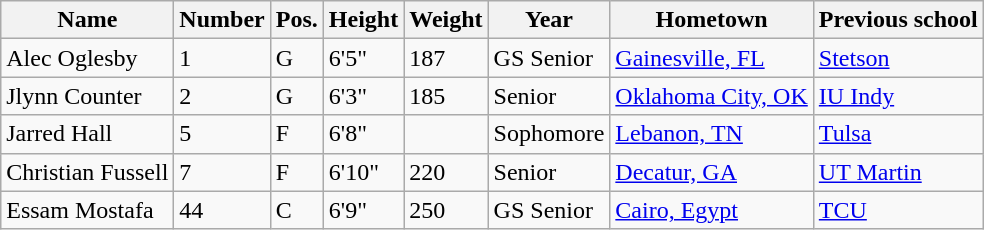<table class="wikitable sortable" border="1">
<tr>
<th>Name</th>
<th>Number</th>
<th>Pos.</th>
<th>Height</th>
<th>Weight</th>
<th>Year</th>
<th>Hometown</th>
<th class="unsortable">Previous school</th>
</tr>
<tr>
<td>Alec Oglesby</td>
<td>1</td>
<td>G</td>
<td>6'5"</td>
<td>187</td>
<td>GS Senior</td>
<td><a href='#'>Gainesville, FL</a></td>
<td><a href='#'>Stetson</a></td>
</tr>
<tr>
<td>Jlynn Counter</td>
<td>2</td>
<td>G</td>
<td>6'3"</td>
<td>185</td>
<td>Senior</td>
<td><a href='#'>Oklahoma City, OK</a></td>
<td><a href='#'>IU Indy</a></td>
</tr>
<tr>
<td>Jarred Hall</td>
<td>5</td>
<td>F</td>
<td>6'8"</td>
<td></td>
<td>Sophomore</td>
<td><a href='#'>Lebanon, TN</a></td>
<td><a href='#'>Tulsa</a></td>
</tr>
<tr>
<td>Christian Fussell</td>
<td>7</td>
<td>F</td>
<td>6'10"</td>
<td>220</td>
<td>Senior</td>
<td><a href='#'>Decatur, GA</a></td>
<td><a href='#'>UT Martin</a></td>
</tr>
<tr>
<td>Essam Mostafa</td>
<td>44</td>
<td>C</td>
<td>6'9"</td>
<td>250</td>
<td>GS Senior</td>
<td><a href='#'>Cairo, Egypt</a></td>
<td><a href='#'>TCU</a></td>
</tr>
</table>
